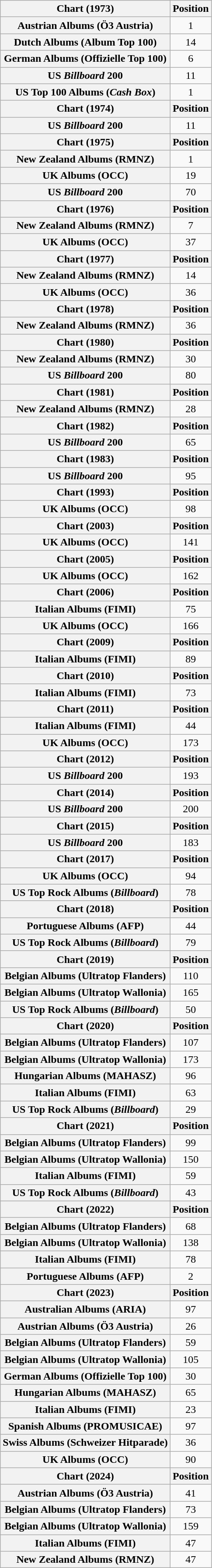<table class="wikitable sortable plainrowheaders" style="text-align:center">
<tr>
<th>Chart (1973)</th>
<th>Position</th>
</tr>
<tr>
<th scope="row">Austrian Albums (Ö3 Austria)</th>
<td style="text-align:center;">1</td>
</tr>
<tr>
<th scope="row">Dutch Albums (Album Top 100)</th>
<td style="text-align:center;">14</td>
</tr>
<tr>
<th scope="row">German Albums (Offizielle Top 100)</th>
<td style="text-align:center;">6</td>
</tr>
<tr>
<th scope="row">US <em>Billboard</em> 200</th>
<td style="text-align:center;">11</td>
</tr>
<tr>
<th scope="row">US Top 100 Albums (<em>Cash Box</em>)</th>
<td>1</td>
</tr>
<tr>
<th>Chart (1974)</th>
<th>Position</th>
</tr>
<tr>
<th scope="row">US <em>Billboard</em> 200</th>
<td style="text-align:center;">11</td>
</tr>
<tr>
<th>Chart (1975)</th>
<th>Position</th>
</tr>
<tr>
<th scope="row">New Zealand Albums (RMNZ)</th>
<td style="text-align:center;">1</td>
</tr>
<tr>
<th scope="row">UK Albums (OCC)</th>
<td style="text-align:center;">19</td>
</tr>
<tr>
<th scope="row">US <em>Billboard</em> 200</th>
<td style="text-align:center;">70</td>
</tr>
<tr>
<th scope="col">Chart (1976)</th>
<th scope="col">Position</th>
</tr>
<tr>
<th scope="row">New Zealand Albums (RMNZ)</th>
<td style="text-align:center;">7</td>
</tr>
<tr>
<th scope="row">UK Albums (OCC)</th>
<td style="text-align:center;">37</td>
</tr>
<tr>
<th scope="col">Chart (1977)</th>
<th scope="col">Position</th>
</tr>
<tr>
<th scope="row">New Zealand Albums (RMNZ)</th>
<td style="text-align:center;">14</td>
</tr>
<tr>
<th scope="row">UK Albums (OCC)</th>
<td style="text-align:center;">36</td>
</tr>
<tr>
<th scope="col">Chart (1978)</th>
<th scope="col">Position</th>
</tr>
<tr>
<th scope="row">New Zealand Albums (RMNZ)</th>
<td style="text-align:center;">36</td>
</tr>
<tr>
<th>Chart (1980)</th>
<th>Position</th>
</tr>
<tr>
<th scope="row">New Zealand Albums (RMNZ)</th>
<td style="text-align:center;">30</td>
</tr>
<tr>
<th scope="row">US <em>Billboard</em> 200</th>
<td style="text-align:center;">80</td>
</tr>
<tr>
<th>Chart (1981)</th>
<th>Position</th>
</tr>
<tr>
<th scope="row">New Zealand Albums (RMNZ)</th>
<td style="text-align:center;">28</td>
</tr>
<tr>
<th>Chart (1982)</th>
<th>Position</th>
</tr>
<tr>
<th scope="row">US <em>Billboard</em> 200</th>
<td style="text-align:center;">65</td>
</tr>
<tr>
<th>Chart (1983)</th>
<th>Position</th>
</tr>
<tr>
<th scope="row">US <em>Billboard</em> 200</th>
<td style="text-align:center;">95</td>
</tr>
<tr>
<th>Chart (1993)</th>
<th>Position</th>
</tr>
<tr>
<th scope="row">UK Albums (OCC)</th>
<td style="text-align:center;">98</td>
</tr>
<tr>
<th>Chart (2003)</th>
<th>Position</th>
</tr>
<tr>
<th scope="row">UK Albums (OCC)</th>
<td style="text-align:center;">141</td>
</tr>
<tr>
<th>Chart (2005)</th>
<th>Position</th>
</tr>
<tr>
<th scope="row">UK Albums (OCC)</th>
<td style="text-align:center;">162</td>
</tr>
<tr>
<th>Chart (2006)</th>
<th>Position</th>
</tr>
<tr>
<th scope="row">Italian Albums (FIMI)</th>
<td style="text-align:center;">75</td>
</tr>
<tr>
<th scope="row">UK Albums (OCC)</th>
<td style="text-align:center;">166</td>
</tr>
<tr>
<th>Chart (2009)</th>
<th>Position</th>
</tr>
<tr>
<th scope="row">Italian Albums (FIMI)</th>
<td style="text-align:center;">89</td>
</tr>
<tr>
<th>Chart (2010)</th>
<th>Position</th>
</tr>
<tr>
<th scope="row">Italian Albums (FIMI)</th>
<td style="text-align:center;">73</td>
</tr>
<tr>
<th>Chart (2011)</th>
<th>Position</th>
</tr>
<tr>
<th scope="row">Italian Albums (FIMI)</th>
<td style="text-align:center;">44</td>
</tr>
<tr>
<th scope="row">UK Albums (OCC)</th>
<td style="text-align:center;">173</td>
</tr>
<tr>
<th>Chart (2012)</th>
<th>Position</th>
</tr>
<tr>
<th scope="row">US <em>Billboard</em> 200</th>
<td style="text-align:center;">193</td>
</tr>
<tr>
<th>Chart (2014)</th>
<th>Position</th>
</tr>
<tr>
<th scope="row">US <em>Billboard</em> 200</th>
<td style="text-align:center;">200</td>
</tr>
<tr>
<th>Chart (2015)</th>
<th>Position</th>
</tr>
<tr>
<th scope="row">US <em>Billboard</em> 200</th>
<td style="text-align:center;">183</td>
</tr>
<tr>
<th>Chart (2017)</th>
<th>Position</th>
</tr>
<tr>
<th scope="row">UK Albums (OCC)</th>
<td style="text-align:center;">94</td>
</tr>
<tr>
<th scope="row">US Top Rock Albums (<em>Billboard</em>)</th>
<td style="text-align:center;">78</td>
</tr>
<tr>
<th>Chart (2018)</th>
<th>Position</th>
</tr>
<tr>
<th scope="row">Portuguese Albums (AFP)</th>
<td style="text-align:center;">44</td>
</tr>
<tr>
<th scope="row">US Top Rock Albums (<em>Billboard</em>)</th>
<td style="text-align:center;">79</td>
</tr>
<tr>
<th>Chart (2019)</th>
<th>Position</th>
</tr>
<tr>
<th scope="row">Belgian Albums (Ultratop Flanders)</th>
<td style="text-align:center;">110</td>
</tr>
<tr>
<th scope="row">Belgian Albums (Ultratop Wallonia)</th>
<td style="text-align:center;">165</td>
</tr>
<tr>
<th scope="row">US Top Rock Albums (<em>Billboard</em>)</th>
<td style="text-align:center;">50</td>
</tr>
<tr>
<th>Chart (2020)</th>
<th>Position</th>
</tr>
<tr>
<th scope="row">Belgian Albums (Ultratop Flanders)</th>
<td style="text-align:center;">107</td>
</tr>
<tr>
<th scope="row">Belgian Albums (Ultratop Wallonia)</th>
<td style="text-align:center;">173</td>
</tr>
<tr>
<th scope="row">Hungarian Albums (MAHASZ)</th>
<td style="text-align:center;">96</td>
</tr>
<tr>
<th scope="row">Italian Albums (FIMI)</th>
<td style="text-align:center;">63</td>
</tr>
<tr>
<th scope="row">US Top Rock Albums (<em>Billboard</em>)</th>
<td style="text-align:center;">29</td>
</tr>
<tr>
<th>Chart (2021)</th>
<th>Position</th>
</tr>
<tr>
<th scope="row">Belgian Albums (Ultratop Flanders)</th>
<td style="text-align:center;">99</td>
</tr>
<tr>
<th scope="row">Belgian Albums (Ultratop Wallonia)</th>
<td style="text-align:center;">150</td>
</tr>
<tr>
<th scope="row">Italian Albums (FIMI)</th>
<td style="text-align:center;">59</td>
</tr>
<tr>
<th scope="row">US Top Rock Albums (<em>Billboard</em>)</th>
<td style="text-align:center;">43</td>
</tr>
<tr>
<th>Chart (2022)</th>
<th>Position</th>
</tr>
<tr>
<th scope="row">Belgian Albums (Ultratop Flanders)</th>
<td style="text-align:center;">68</td>
</tr>
<tr>
<th scope="row">Belgian Albums (Ultratop Wallonia)</th>
<td style="text-align:center;">138</td>
</tr>
<tr>
<th scope="row">Italian Albums (FIMI)</th>
<td style="text-align:center;">78</td>
</tr>
<tr>
<th scope="row">Portuguese Albums (AFP)</th>
<td style="text-align:center;">2</td>
</tr>
<tr>
<th>Chart (2023)</th>
<th>Position</th>
</tr>
<tr>
<th scope="row">Australian Albums (ARIA)</th>
<td style="text-align:center;">97</td>
</tr>
<tr>
<th scope="row">Austrian Albums (Ö3 Austria)</th>
<td style="text-align:center;">26</td>
</tr>
<tr>
<th scope="row">Belgian Albums (Ultratop Flanders)</th>
<td style="text-align:center;">59</td>
</tr>
<tr>
<th scope="row">Belgian Albums (Ultratop Wallonia)</th>
<td style="text-align:center;">105</td>
</tr>
<tr>
<th scope="row">German Albums (Offizielle Top 100)</th>
<td style="text-align:center;">30</td>
</tr>
<tr>
<th scope="row">Hungarian Albums (MAHASZ)</th>
<td style="text-align:center;">65</td>
</tr>
<tr>
<th scope="row">Italian Albums (FIMI)</th>
<td style="text-align:center;">23</td>
</tr>
<tr>
<th scope="row">Spanish Albums (PROMUSICAE)</th>
<td style="text-align:center;">97</td>
</tr>
<tr>
<th scope="row">Swiss Albums (Schweizer Hitparade)</th>
<td style="text-align:center;">36</td>
</tr>
<tr>
<th scope="row">UK Albums (OCC)</th>
<td style="text-align:center;">90</td>
</tr>
<tr>
<th>Chart (2024)</th>
<th>Position</th>
</tr>
<tr>
<th scope="row">Austrian Albums (Ö3 Austria)</th>
<td>41</td>
</tr>
<tr>
<th scope="row">Belgian Albums (Ultratop Flanders)</th>
<td>73</td>
</tr>
<tr>
<th scope="row">Belgian Albums (Ultratop Wallonia)</th>
<td>159</td>
</tr>
<tr>
<th scope="row">Italian Albums (FIMI)</th>
<td>47</td>
</tr>
<tr>
<th scope="row">New Zealand Albums (RMNZ)</th>
<td style="text-align:center;">47</td>
</tr>
</table>
